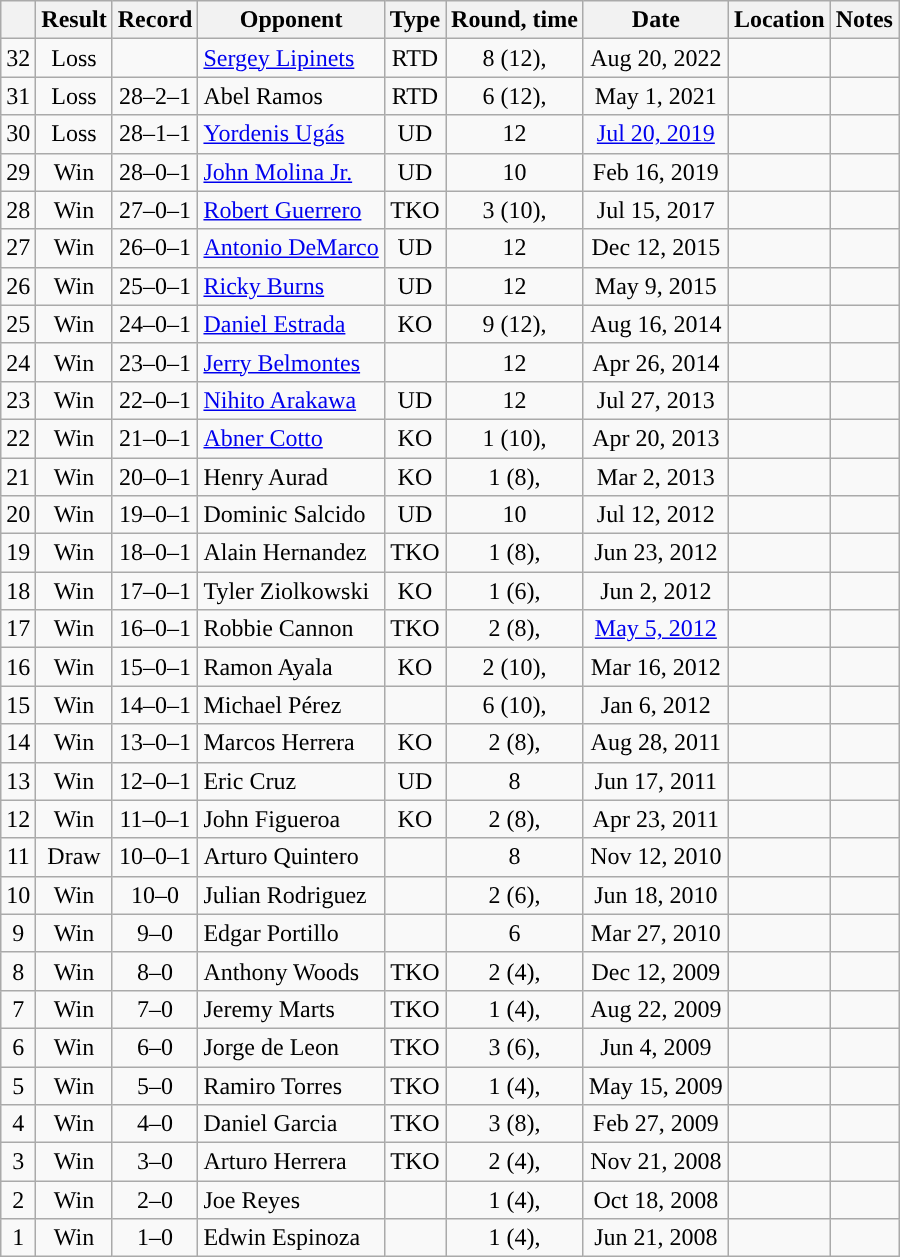<table class="wikitable" style="text-align:center">
<tr>
<th></th>
<th>Result</th>
<th>Record</th>
<th>Opponent</th>
<th>Type</th>
<th>Round, time</th>
<th>Date</th>
<th>Location</th>
<th>Notes</th>
</tr>
<tr>
<td>32</td>
<td>Loss</td>
<td></td>
<td style="text-align:left;"><a href='#'>Sergey Lipinets</a></td>
<td>RTD</td>
<td>8 (12), </td>
<td>Aug 20, 2022</td>
<td style="text-align:left;"></td>
<td></td>
</tr>
<tr>
<td>31</td>
<td>Loss</td>
<td>28–2–1</td>
<td style="text-align:left;">Abel Ramos</td>
<td>RTD</td>
<td>6 (12), </td>
<td>May 1, 2021</td>
<td style="text-align:left;"></td>
<td></td>
</tr>
<tr>
<td>30</td>
<td>Loss</td>
<td>28–1–1</td>
<td style="text-align:left;"><a href='#'>Yordenis Ugás</a></td>
<td>UD</td>
<td>12</td>
<td><a href='#'>Jul 20, 2019</a></td>
<td style="text-align:left;"></td>
<td></td>
</tr>
<tr>
<td>29</td>
<td>Win</td>
<td>28–0–1</td>
<td style="text-align:left;"><a href='#'>John Molina Jr.</a></td>
<td>UD</td>
<td>10</td>
<td>Feb 16, 2019</td>
<td style="text-align:left;"></td>
<td></td>
</tr>
<tr>
<td>28</td>
<td>Win</td>
<td>27–0–1</td>
<td style="text-align:left;"><a href='#'>Robert Guerrero</a></td>
<td>TKO</td>
<td>3 (10), </td>
<td>Jul 15, 2017</td>
<td style="text-align:left;"></td>
<td></td>
</tr>
<tr>
<td>27</td>
<td>Win</td>
<td>26–0–1</td>
<td style="text-align:left;"><a href='#'>Antonio DeMarco</a></td>
<td>UD</td>
<td>12</td>
<td>Dec 12, 2015</td>
<td style="text-align:left;"></td>
<td></td>
</tr>
<tr>
<td>26</td>
<td>Win</td>
<td>25–0–1</td>
<td style="text-align:left;"><a href='#'>Ricky Burns</a></td>
<td>UD</td>
<td>12</td>
<td>May 9, 2015</td>
<td style="text-align:left;"></td>
<td></td>
</tr>
<tr>
<td>25</td>
<td>Win</td>
<td>24–0–1</td>
<td style="text-align:left;"><a href='#'>Daniel Estrada</a></td>
<td>KO</td>
<td>9 (12), </td>
<td>Aug 16, 2014</td>
<td style="text-align:left;"></td>
<td style="text-align:left;"></td>
</tr>
<tr>
<td>24</td>
<td>Win</td>
<td>23–0–1</td>
<td style="text-align:left;"><a href='#'>Jerry Belmontes</a></td>
<td></td>
<td>12</td>
<td>Apr 26, 2014</td>
<td style="text-align:left;"></td>
<td style="text-align:left;"></td>
</tr>
<tr>
<td>23</td>
<td>Win</td>
<td>22–0–1</td>
<td style="text-align:left;"><a href='#'>Nihito Arakawa</a></td>
<td>UD</td>
<td>12</td>
<td>Jul 27, 2013</td>
<td style="text-align:left;"></td>
<td style="text-align:left;"></td>
</tr>
<tr>
<td>22</td>
<td>Win</td>
<td>21–0–1</td>
<td style="text-align:left;"><a href='#'>Abner Cotto</a></td>
<td>KO</td>
<td>1 (10), </td>
<td>Apr 20, 2013</td>
<td style="text-align:left;"></td>
<td style="text-align:left;"></td>
</tr>
<tr>
<td>21</td>
<td>Win</td>
<td>20–0–1</td>
<td style="text-align:left;">Henry Aurad</td>
<td>KO</td>
<td>1 (8), </td>
<td>Mar 2, 2013</td>
<td style="text-align:left;"></td>
<td></td>
</tr>
<tr>
<td>20</td>
<td>Win</td>
<td>19–0–1</td>
<td style="text-align:left;">Dominic Salcido</td>
<td>UD</td>
<td>10</td>
<td>Jul 12, 2012</td>
<td style="text-align:left;"></td>
<td></td>
</tr>
<tr>
<td>19</td>
<td>Win</td>
<td>18–0–1</td>
<td style="text-align:left;">Alain Hernandez</td>
<td>TKO</td>
<td>1 (8), </td>
<td>Jun 23, 2012</td>
<td style="text-align:left;"></td>
<td></td>
</tr>
<tr>
<td>18</td>
<td>Win</td>
<td>17–0–1</td>
<td style="text-align:left;">Tyler Ziolkowski</td>
<td>KO</td>
<td>1 (6), </td>
<td>Jun 2, 2012</td>
<td style="text-align:left;"></td>
<td></td>
</tr>
<tr>
<td>17</td>
<td>Win</td>
<td>16–0–1</td>
<td style="text-align:left;">Robbie Cannon</td>
<td>TKO</td>
<td>2 (8), </td>
<td><a href='#'>May 5, 2012</a></td>
<td style="text-align:left;"></td>
<td></td>
</tr>
<tr>
<td>16</td>
<td>Win</td>
<td>15–0–1</td>
<td style="text-align:left;">Ramon Ayala</td>
<td>KO</td>
<td>2 (10), </td>
<td>Mar 16, 2012</td>
<td style="text-align:left;"></td>
<td></td>
</tr>
<tr>
<td>15</td>
<td>Win</td>
<td>14–0–1</td>
<td style="text-align:left;">Michael Pérez</td>
<td></td>
<td>6 (10), </td>
<td>Jan 6, 2012</td>
<td style="text-align:left;"></td>
<td style="text-align:left;"></td>
</tr>
<tr>
<td>14</td>
<td>Win</td>
<td>13–0–1</td>
<td style="text-align:left;">Marcos Herrera</td>
<td>KO</td>
<td>2 (8), </td>
<td>Aug 28, 2011</td>
<td style="text-align:left;"></td>
<td></td>
</tr>
<tr>
<td>13</td>
<td>Win</td>
<td>12–0–1</td>
<td style="text-align:left;">Eric Cruz</td>
<td>UD</td>
<td>8</td>
<td>Jun 17, 2011</td>
<td style="text-align:left;"></td>
<td></td>
</tr>
<tr>
<td>12</td>
<td>Win</td>
<td>11–0–1</td>
<td style="text-align:left;">John Figueroa</td>
<td>KO</td>
<td>2 (8), </td>
<td>Apr 23, 2011</td>
<td style="text-align:left;"></td>
<td></td>
</tr>
<tr>
<td>11</td>
<td>Draw</td>
<td>10–0–1</td>
<td style="text-align:left;">Arturo Quintero</td>
<td></td>
<td>8</td>
<td>Nov 12, 2010</td>
<td style="text-align:left;"></td>
<td></td>
</tr>
<tr>
<td>10</td>
<td>Win</td>
<td>10–0</td>
<td style="text-align:left;">Julian Rodriguez</td>
<td></td>
<td>2 (6), </td>
<td>Jun 18, 2010</td>
<td style="text-align:left;"></td>
<td style="text-align:left;"></td>
</tr>
<tr>
<td>9</td>
<td>Win</td>
<td>9–0</td>
<td style="text-align:left;">Edgar Portillo</td>
<td></td>
<td>6</td>
<td>Mar 27, 2010</td>
<td style="text-align:left;"></td>
<td></td>
</tr>
<tr>
<td>8</td>
<td>Win</td>
<td>8–0</td>
<td style="text-align:left;">Anthony Woods</td>
<td>TKO</td>
<td>2 (4), </td>
<td>Dec 12, 2009</td>
<td style="text-align:left;"></td>
<td></td>
</tr>
<tr>
<td>7</td>
<td>Win</td>
<td>7–0</td>
<td style="text-align:left;">Jeremy Marts</td>
<td>TKO</td>
<td>1 (4), </td>
<td>Aug 22, 2009</td>
<td style="text-align:left;"></td>
<td></td>
</tr>
<tr>
<td>6</td>
<td>Win</td>
<td>6–0</td>
<td style="text-align:left;">Jorge de Leon</td>
<td>TKO</td>
<td>3 (6), </td>
<td>Jun 4, 2009</td>
<td style="text-align:left;"></td>
<td></td>
</tr>
<tr>
<td>5</td>
<td>Win</td>
<td>5–0</td>
<td style="text-align:left;">Ramiro Torres</td>
<td>TKO</td>
<td>1 (4), </td>
<td>May 15, 2009</td>
<td style="text-align:left;"></td>
<td></td>
</tr>
<tr>
<td>4</td>
<td>Win</td>
<td>4–0</td>
<td style="text-align:left;">Daniel Garcia</td>
<td>TKO</td>
<td>3 (8), </td>
<td>Feb 27, 2009</td>
<td style="text-align:left;"></td>
<td></td>
</tr>
<tr>
<td>3</td>
<td>Win</td>
<td>3–0</td>
<td style="text-align:left;">Arturo Herrera</td>
<td>TKO</td>
<td>2 (4), </td>
<td>Nov 21, 2008</td>
<td style="text-align:left;"></td>
<td></td>
</tr>
<tr>
<td>2</td>
<td>Win</td>
<td>2–0</td>
<td style="text-align:left;">Joe Reyes</td>
<td></td>
<td>1 (4), </td>
<td>Oct 18, 2008</td>
<td style="text-align:left;"></td>
<td></td>
</tr>
<tr>
<td>1</td>
<td>Win</td>
<td>1–0</td>
<td style="text-align:left;">Edwin Espinoza</td>
<td></td>
<td>1 (4), </td>
<td>Jun 21, 2008</td>
<td style="text-align:left;"></td>
<td></td>
</tr>
</table>
